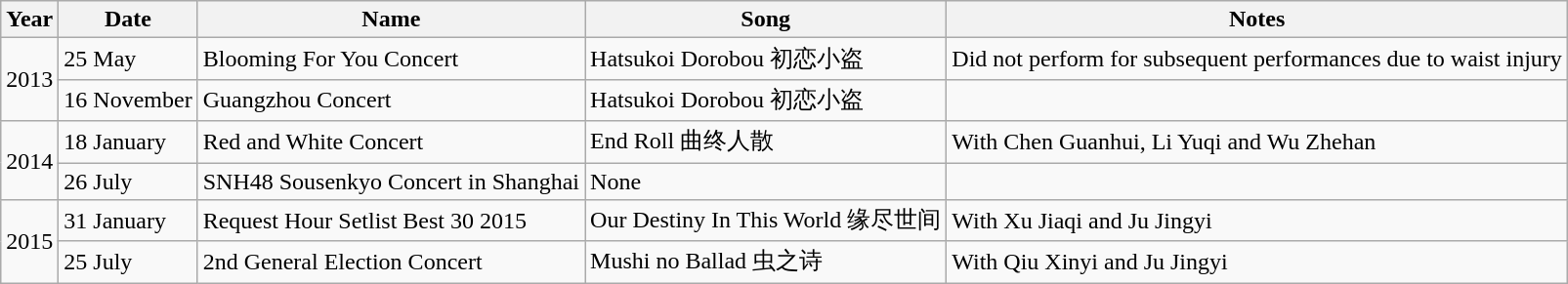<table class="wikitable">
<tr>
<th>Year</th>
<th>Date</th>
<th>Name</th>
<th>Song</th>
<th>Notes</th>
</tr>
<tr>
<td rowspan="2">2013</td>
<td>25 May</td>
<td>Blooming For You Concert</td>
<td>Hatsukoi Dorobou 初恋小盗</td>
<td>Did not perform for subsequent performances due to waist injury</td>
</tr>
<tr>
<td>16 November</td>
<td>Guangzhou Concert</td>
<td>Hatsukoi Dorobou 初恋小盗</td>
<td></td>
</tr>
<tr>
<td rowspan="2">2014</td>
<td>18 January</td>
<td>Red and White Concert</td>
<td>End Roll 曲终人散</td>
<td>With Chen Guanhui, Li Yuqi and Wu Zhehan</td>
</tr>
<tr>
<td>26 July</td>
<td>SNH48 Sousenkyo Concert in Shanghai</td>
<td>None</td>
<td></td>
</tr>
<tr>
<td rowspan="2">2015</td>
<td>31 January</td>
<td>Request Hour Setlist Best 30 2015</td>
<td>Our Destiny In This World 缘尽世间</td>
<td>With Xu Jiaqi and Ju Jingyi</td>
</tr>
<tr>
<td>25 July</td>
<td>2nd General Election Concert</td>
<td>Mushi no Ballad 虫之诗</td>
<td>With Qiu Xinyi and Ju Jingyi</td>
</tr>
</table>
